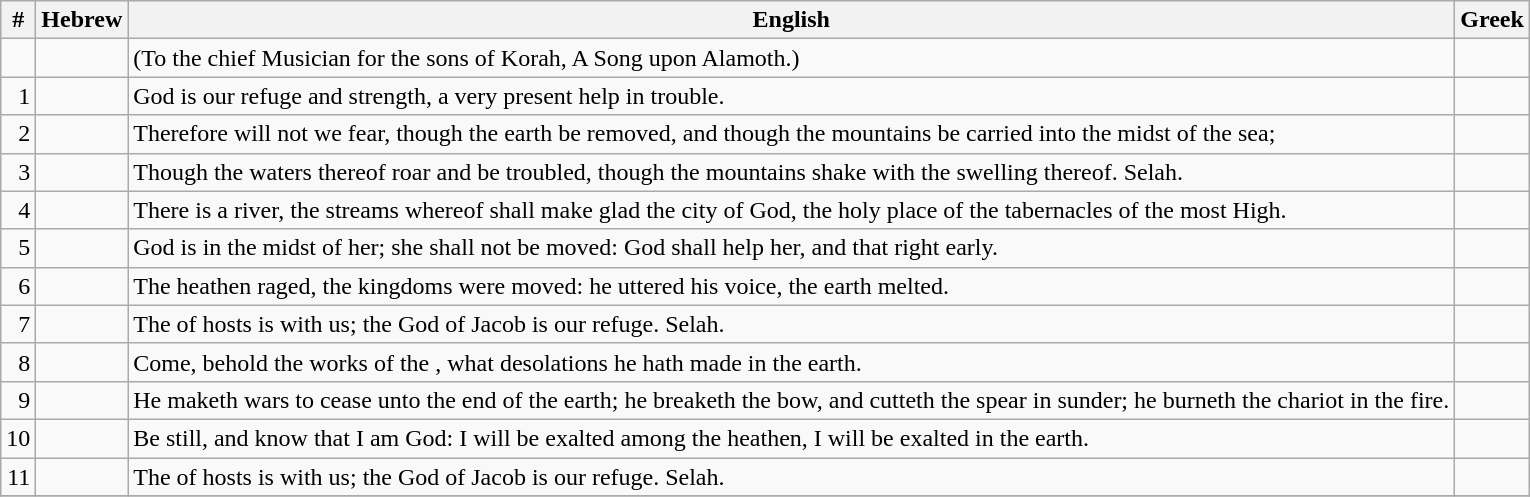<table class=wikitable>
<tr>
<th>#</th>
<th>Hebrew</th>
<th>English</th>
<th>Greek</th>
</tr>
<tr>
<td style="text-align:right"></td>
<td style="text-align:right"></td>
<td>(To the chief Musician for the sons of Korah, A Song upon Alamoth.)</td>
<td></td>
</tr>
<tr>
<td style="text-align:right">1</td>
<td style="text-align:right"></td>
<td>God is our refuge and strength, a very present help in trouble.</td>
<td></td>
</tr>
<tr>
<td style="text-align:right">2</td>
<td style="text-align:right"></td>
<td>Therefore will not we fear, though the earth be removed, and though the mountains be carried into the midst of the sea;</td>
<td></td>
</tr>
<tr>
<td style="text-align:right">3</td>
<td style="text-align:right"></td>
<td>Though the waters thereof roar and be troubled, though the mountains shake with the swelling thereof. Selah.</td>
<td></td>
</tr>
<tr>
<td style="text-align:right">4</td>
<td style="text-align:right"></td>
<td>There is a river, the streams whereof shall make glad the city of God, the holy place of the tabernacles of the most High.</td>
<td></td>
</tr>
<tr>
<td style="text-align:right">5</td>
<td style="text-align:right"></td>
<td>God is in the midst of her; she shall not be moved: God shall help her, and that right early.</td>
<td></td>
</tr>
<tr>
<td style="text-align:right">6</td>
<td style="text-align:right"></td>
<td>The heathen raged, the kingdoms were moved: he uttered his voice, the earth melted.</td>
<td></td>
</tr>
<tr>
<td style="text-align:right">7</td>
<td style="text-align:right"></td>
<td>The  of hosts is with us; the God of Jacob is our refuge. Selah.</td>
<td></td>
</tr>
<tr>
<td style="text-align:right">8</td>
<td style="text-align:right"></td>
<td>Come, behold the works of the , what desolations he hath made in the earth.</td>
<td></td>
</tr>
<tr>
<td style="text-align:right">9</td>
<td style="text-align:right"></td>
<td>He maketh wars to cease unto the end of the earth; he breaketh the bow, and cutteth the spear in sunder; he burneth the chariot in the fire.</td>
<td></td>
</tr>
<tr>
<td style="text-align:right">10</td>
<td style="text-align:right"></td>
<td>Be still, and know that I am God: I will be exalted among the heathen, I will be exalted in the earth.</td>
<td></td>
</tr>
<tr>
<td style="text-align:right">11</td>
<td style="text-align:right"></td>
<td>The  of hosts is with us; the God of Jacob is our refuge. Selah.</td>
<td></td>
</tr>
<tr>
</tr>
</table>
